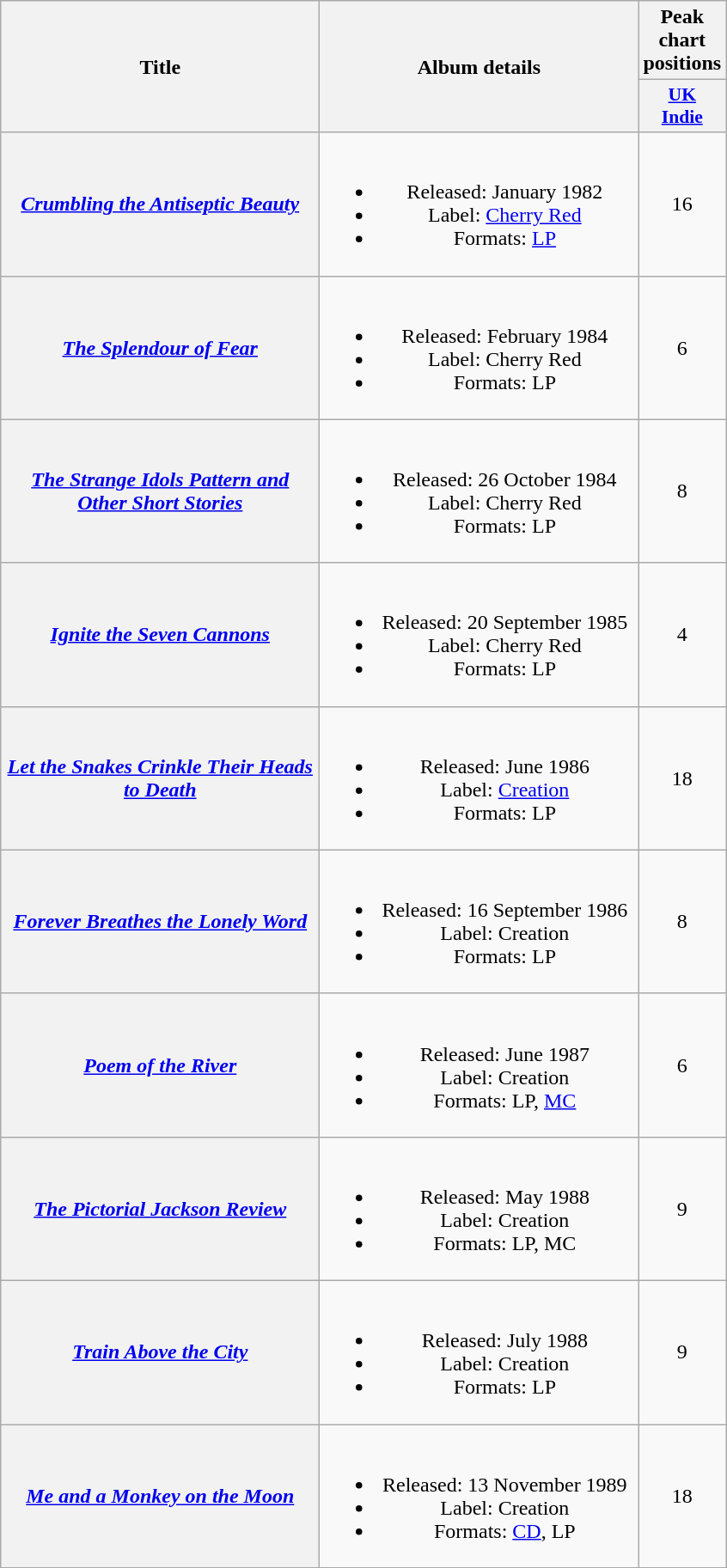<table class="wikitable plainrowheaders" style="text-align:center;">
<tr>
<th rowspan="2" scope="col" style="width:15em;">Title</th>
<th rowspan="2" scope="col" style="width:15em;">Album details</th>
<th>Peak chart positions</th>
</tr>
<tr>
<th scope="col" style="width:2em;font-size:90%;"><a href='#'>UK<br>Indie</a><br></th>
</tr>
<tr>
<th scope="row"><em><a href='#'>Crumbling the Antiseptic Beauty</a></em></th>
<td><br><ul><li>Released: January 1982</li><li>Label: <a href='#'>Cherry Red</a></li><li>Formats: <a href='#'>LP</a></li></ul></td>
<td>16</td>
</tr>
<tr>
<th scope="row"><em><a href='#'>The Splendour of Fear</a></em></th>
<td><br><ul><li>Released: February 1984</li><li>Label: Cherry Red</li><li>Formats: LP</li></ul></td>
<td>6</td>
</tr>
<tr>
<th scope="row"><em><a href='#'>The Strange Idols Pattern and Other Short Stories</a></em></th>
<td><br><ul><li>Released: 26 October 1984</li><li>Label: Cherry Red</li><li>Formats: LP</li></ul></td>
<td>8</td>
</tr>
<tr>
<th scope="row"><em><a href='#'>Ignite the Seven Cannons</a></em></th>
<td><br><ul><li>Released: 20 September 1985</li><li>Label: Cherry Red</li><li>Formats: LP</li></ul></td>
<td>4</td>
</tr>
<tr>
<th scope="row"><em><a href='#'>Let the Snakes Crinkle Their Heads to Death</a></em></th>
<td><br><ul><li>Released: June 1986</li><li>Label: <a href='#'>Creation</a></li><li>Formats: LP</li></ul></td>
<td>18</td>
</tr>
<tr>
<th scope="row"><em><a href='#'>Forever Breathes the Lonely Word</a></em></th>
<td><br><ul><li>Released: 16 September 1986</li><li>Label: Creation</li><li>Formats: LP</li></ul></td>
<td>8</td>
</tr>
<tr>
<th scope="row"><em><a href='#'>Poem of the River</a></em></th>
<td><br><ul><li>Released: June 1987</li><li>Label: Creation</li><li>Formats: LP, <a href='#'>MC</a></li></ul></td>
<td>6</td>
</tr>
<tr>
<th scope="row"><em><a href='#'>The Pictorial Jackson Review</a></em></th>
<td><br><ul><li>Released: May 1988</li><li>Label: Creation</li><li>Formats: LP, MC</li></ul></td>
<td>9</td>
</tr>
<tr>
<th scope="row"><em><a href='#'>Train Above the City</a></em></th>
<td><br><ul><li>Released: July 1988</li><li>Label: Creation</li><li>Formats: LP</li></ul></td>
<td>9</td>
</tr>
<tr>
<th scope="row"><em><a href='#'>Me and a Monkey on the Moon</a></em></th>
<td><br><ul><li>Released: 13 November 1989</li><li>Label: Creation</li><li>Formats: <a href='#'>CD</a>, LP</li></ul></td>
<td>18</td>
</tr>
</table>
